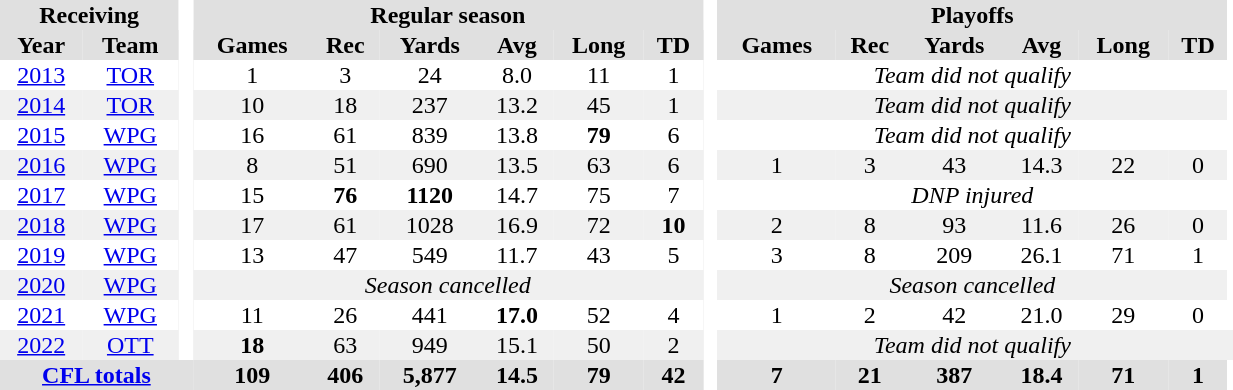<table BORDER="0" CELLPADDING="1" CELLSPACING="0" width="65%" style="text-align:center">
<tr bgcolor="#e0e0e0">
<th colspan="2">Receiving</th>
<th rowspan="99" bgcolor="#ffffff"> </th>
<th colspan="6">Regular season</th>
<th rowspan="100" bgcolor="#ffffff"> </th>
<th colspan="6">Playoffs</th>
</tr>
<tr bgcolor="#e0e0e0">
<th>Year</th>
<th>Team</th>
<th>Games</th>
<th>Rec</th>
<th>Yards</th>
<th>Avg</th>
<th>Long</th>
<th>TD</th>
<th>Games</th>
<th>Rec</th>
<th>Yards</th>
<th>Avg</th>
<th>Long</th>
<th>TD</th>
</tr>
<tr ALIGN="center">
<td><a href='#'>2013</a></td>
<td><a href='#'>TOR</a></td>
<td>1</td>
<td>3</td>
<td>24</td>
<td>8.0</td>
<td>11</td>
<td>1</td>
<td colspan="6"><em>Team did not qualify</em></td>
</tr>
<tr ALIGN="center" bgcolor="#f0f0f0">
<td><a href='#'>2014</a></td>
<td><a href='#'>TOR</a></td>
<td>10</td>
<td>18</td>
<td>237</td>
<td>13.2</td>
<td>45</td>
<td>1</td>
<td colspan="6"><em>Team did not qualify</em></td>
</tr>
<tr ALIGN="center">
<td><a href='#'>2015</a></td>
<td><a href='#'>WPG</a></td>
<td>16</td>
<td>61</td>
<td>839</td>
<td>13.8</td>
<td><strong>79</strong></td>
<td>6</td>
<td colspan="6"><em>Team did not qualify</em></td>
</tr>
<tr bgcolor="#f0f0f0">
<td><a href='#'>2016</a></td>
<td><a href='#'>WPG</a></td>
<td>8</td>
<td>51</td>
<td>690</td>
<td>13.5</td>
<td>63</td>
<td>6</td>
<td>1</td>
<td>3</td>
<td>43</td>
<td>14.3</td>
<td>22</td>
<td>0</td>
</tr>
<tr ALIGN="center">
<td><a href='#'>2017</a></td>
<td><a href='#'>WPG</a></td>
<td>15</td>
<td><strong>76</strong></td>
<td><strong>1120</strong></td>
<td>14.7</td>
<td>75</td>
<td>7</td>
<td colspan="6"><em>DNP injured</em></td>
</tr>
<tr bgcolor="#f0f0f0">
<td><a href='#'>2018</a></td>
<td><a href='#'>WPG</a></td>
<td>17</td>
<td>61</td>
<td>1028</td>
<td>16.9</td>
<td>72</td>
<td><strong>10</strong></td>
<td>2</td>
<td>8</td>
<td>93</td>
<td>11.6</td>
<td>26</td>
<td>0</td>
</tr>
<tr ALIGN="center">
<td><a href='#'>2019</a></td>
<td><a href='#'>WPG</a></td>
<td>13</td>
<td>47</td>
<td>549</td>
<td>11.7</td>
<td>43</td>
<td>5</td>
<td>3</td>
<td>8</td>
<td>209</td>
<td>26.1</td>
<td>71</td>
<td>1</td>
</tr>
<tr ALIGN="center" bgcolor="#f0f0f0">
<td><a href='#'>2020</a></td>
<td><a href='#'>WPG</a></td>
<td colspan="6"><em>Season cancelled</em></td>
<td colspan="6"><em>Season cancelled</em></td>
</tr>
<tr ALIGN="center">
<td><a href='#'>2021</a></td>
<td><a href='#'>WPG</a></td>
<td>11</td>
<td>26</td>
<td>441</td>
<td><strong>17.0</strong></td>
<td>52</td>
<td>4</td>
<td>1</td>
<td>2</td>
<td>42</td>
<td>21.0</td>
<td>29</td>
<td>0</td>
</tr>
<tr>
</tr>
<tr ALIGN="center" bgcolor="#f0f0f0">
<td><a href='#'>2022</a></td>
<td><a href='#'>OTT</a></td>
<th>18</th>
<td>63</td>
<td>949</td>
<td>15.1</td>
<td>50</td>
<td>2</td>
<td colspan="6"><em>Team did not qualify</em></td>
<td></td>
</tr>
<tr bgcolor="#e0e0e0">
<th colspan="3"><a href='#'>CFL totals</a></th>
<th>109</th>
<th>406</th>
<th>5,877</th>
<th>14.5</th>
<th>79</th>
<th>42</th>
<th>7</th>
<th>21</th>
<th>387</th>
<th>18.4</th>
<th>71</th>
<th>1</th>
</tr>
</table>
